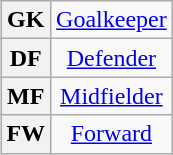<table class="wikitable plainrowheaders" style="text-align:center;margin-left:1em;float:right">
<tr>
<th>GK</th>
<td><a href='#'>Goalkeeper</a></td>
</tr>
<tr>
<th>DF</th>
<td><a href='#'>Defender</a></td>
</tr>
<tr>
<th>MF</th>
<td><a href='#'>Midfielder</a></td>
</tr>
<tr>
<th>FW</th>
<td><a href='#'>Forward</a></td>
</tr>
</table>
